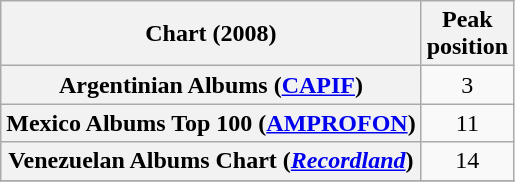<table class="wikitable plainrowheaders" style="text-align:center;">
<tr>
<th align="left">Chart (2008)</th>
<th align="left">Peak<br>position</th>
</tr>
<tr>
<th scope="row">Argentinian Albums (<a href='#'>CAPIF</a>)</th>
<td>3</td>
</tr>
<tr>
<th scope="row">Mexico Albums Top 100 (<a href='#'>AMPROFON</a>)</th>
<td align="center">11</td>
</tr>
<tr>
<th scope="row">Venezuelan Albums Chart (<em><a href='#'>Recordland</a></em>)</th>
<td align="center">14</td>
</tr>
<tr>
</tr>
</table>
